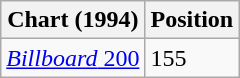<table class="wikitable">
<tr>
<th>Chart (1994)</th>
<th>Position</th>
</tr>
<tr>
<td><a href='#'><em>Billboard</em> 200</a></td>
<td>155</td>
</tr>
</table>
